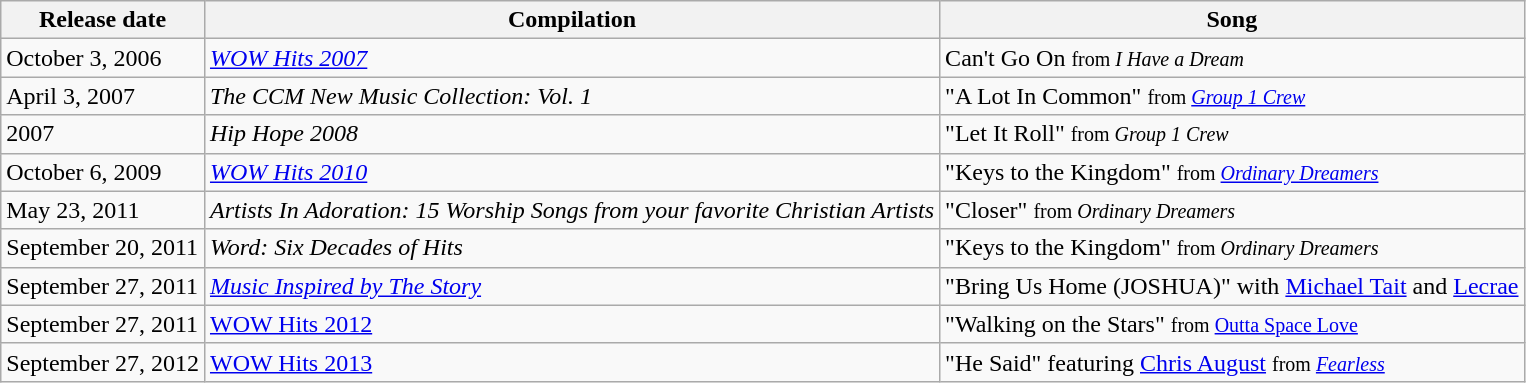<table class="wikitable">
<tr>
<th>Release date</th>
<th>Compilation</th>
<th>Song</th>
</tr>
<tr>
<td>October 3, 2006</td>
<td><em><a href='#'>WOW Hits 2007</a></em></td>
<td "Can't Go On" (Group 1 Crew song)>Can't Go On <small>from <em>I Have a Dream</em></small></td>
</tr>
<tr>
<td>April 3, 2007</td>
<td><em>The CCM New Music Collection: Vol. 1</em></td>
<td>"A Lot In Common" <small>from <em><a href='#'>Group 1 Crew</a></em></small></td>
</tr>
<tr>
<td>2007</td>
<td><em>Hip Hope 2008</em></td>
<td>"Let It Roll" <small>from <em>Group 1 Crew</em></small></td>
</tr>
<tr>
<td>October 6, 2009</td>
<td><em><a href='#'>WOW Hits 2010</a></em></td>
<td>"Keys to the Kingdom" <small>from <em><a href='#'>Ordinary Dreamers</a></em></small></td>
</tr>
<tr>
<td>May 23, 2011</td>
<td><em>Artists In Adoration: 15 Worship Songs from your favorite Christian Artists</em></td>
<td>"Closer" <small>from <em>Ordinary Dreamers</em></small></td>
</tr>
<tr>
<td>September 20, 2011</td>
<td><em>Word: Six Decades of Hits</em></td>
<td>"Keys to the Kingdom" <small>from <em>Ordinary Dreamers</em></small></td>
</tr>
<tr>
<td>September 27, 2011</td>
<td><em><a href='#'>Music Inspired by The Story</a></em></td>
<td>"Bring Us Home (JOSHUA)" with <a href='#'>Michael Tait</a> and <a href='#'>Lecrae</a></td>
</tr>
<tr>
<td>September 27, 2011</td>
<td><a href='#'>WOW Hits 2012</a></td>
<td>"Walking on the Stars" <small>from <a href='#'>Outta Space Love</a></small></td>
</tr>
<tr>
<td>September 27, 2012</td>
<td><a href='#'>WOW Hits 2013</a></td>
<td>"He Said" featuring <a href='#'>Chris August</a> <small>from <em><a href='#'>Fearless</a></em></small></td>
</tr>
</table>
